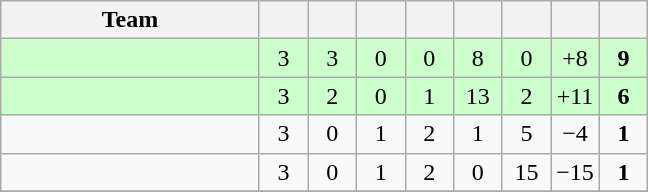<table class="wikitable" style="text-align: center;">
<tr>
<th width="165">Team</th>
<th width="25"></th>
<th width="25"></th>
<th width="25"></th>
<th width="25"></th>
<th width="25"></th>
<th width="25"></th>
<th width="25"></th>
<th width="25"></th>
</tr>
<tr style="background:#cfc;">
<td align=left></td>
<td>3</td>
<td>3</td>
<td>0</td>
<td>0</td>
<td>8</td>
<td>0</td>
<td>+8</td>
<td><strong>9</strong></td>
</tr>
<tr style="background:#cfc;">
<td align=left></td>
<td>3</td>
<td>2</td>
<td>0</td>
<td>1</td>
<td>13</td>
<td>2</td>
<td>+11</td>
<td><strong>6</strong></td>
</tr>
<tr>
<td align=left></td>
<td>3</td>
<td>0</td>
<td>1</td>
<td>2</td>
<td>1</td>
<td>5</td>
<td>−4</td>
<td><strong>1</strong></td>
</tr>
<tr>
<td align=left></td>
<td>3</td>
<td>0</td>
<td>1</td>
<td>2</td>
<td>0</td>
<td>15</td>
<td>−15</td>
<td><strong>1</strong></td>
</tr>
<tr>
</tr>
</table>
